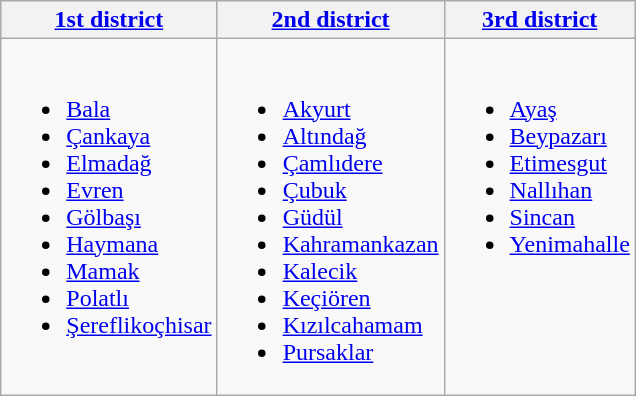<table class="wikitable">
<tr>
<th><a href='#'>1st district</a></th>
<th><a href='#'>2nd district</a></th>
<th><a href='#'>3rd district</a></th>
</tr>
<tr style="vertical-align:top">
<td><br><ul><li><a href='#'>Bala</a></li><li><a href='#'>Çankaya</a></li><li><a href='#'>Elmadağ</a></li><li><a href='#'>Evren</a></li><li><a href='#'>Gölbaşı</a></li><li><a href='#'>Haymana</a></li><li><a href='#'>Mamak</a></li><li><a href='#'>Polatlı</a></li><li><a href='#'>Şereflikoçhisar</a></li></ul></td>
<td><br><ul><li><a href='#'>Akyurt</a></li><li><a href='#'>Altındağ</a></li><li><a href='#'>Çamlıdere</a></li><li><a href='#'>Çubuk</a></li><li><a href='#'>Güdül</a></li><li><a href='#'>Kahramankazan</a></li><li><a href='#'>Kalecik</a></li><li><a href='#'>Keçiören</a></li><li><a href='#'>Kızılcahamam</a></li><li><a href='#'>Pursaklar</a></li></ul></td>
<td><br><ul><li><a href='#'>Ayaş</a></li><li><a href='#'>Beypazarı</a></li><li><a href='#'>Etimesgut</a></li><li><a href='#'>Nallıhan</a></li><li><a href='#'>Sincan</a></li><li><a href='#'>Yenimahalle</a></li></ul></td>
</tr>
</table>
